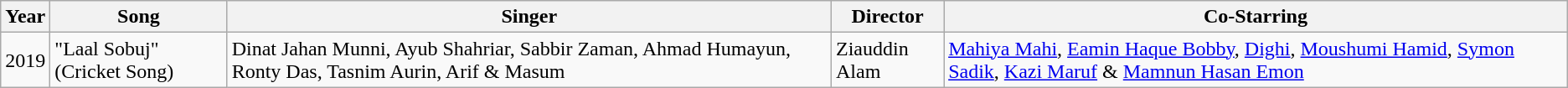<table class="wikitable">
<tr>
<th>Year</th>
<th>Song</th>
<th>Singer</th>
<th>Director</th>
<th>Co-Starring</th>
</tr>
<tr>
<td>2019</td>
<td>"Laal Sobuj" (Cricket Song)</td>
<td>Dinat Jahan Munni, Ayub Shahriar, Sabbir Zaman, Ahmad Humayun, Ronty Das, Tasnim Aurin, Arif & Masum</td>
<td>Ziauddin Alam</td>
<td><a href='#'>Mahiya Mahi</a>, <a href='#'>Eamin Haque Bobby</a>, <a href='#'>Dighi</a>, <a href='#'>Moushumi Hamid</a>, <a href='#'>Symon Sadik</a>, <a href='#'>Kazi Maruf</a> & <a href='#'>Mamnun Hasan Emon</a></td>
</tr>
</table>
